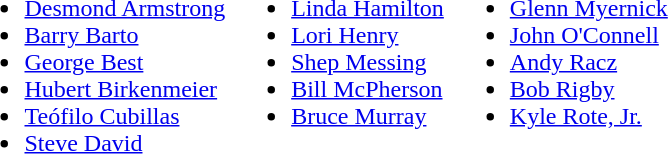<table>
<tr>
<td valign="top"><br><ul><li><a href='#'>Desmond Armstrong</a></li><li><a href='#'>Barry Barto</a></li><li><a href='#'>George Best</a></li><li><a href='#'>Hubert Birkenmeier</a></li><li><a href='#'>Teófilo Cubillas</a></li><li><a href='#'>Steve David</a></li></ul></td>
<td valign="top"><br><ul><li><a href='#'>Linda Hamilton</a></li><li><a href='#'>Lori Henry</a></li><li><a href='#'>Shep Messing</a></li><li><a href='#'>Bill McPherson</a></li><li><a href='#'>Bruce Murray</a></li></ul></td>
<td valign="top"><br><ul><li><a href='#'>Glenn Myernick</a></li><li><a href='#'>John O'Connell</a></li><li><a href='#'>Andy Racz</a></li><li><a href='#'>Bob Rigby</a></li><li><a href='#'>Kyle Rote, Jr.</a></li></ul></td>
</tr>
</table>
